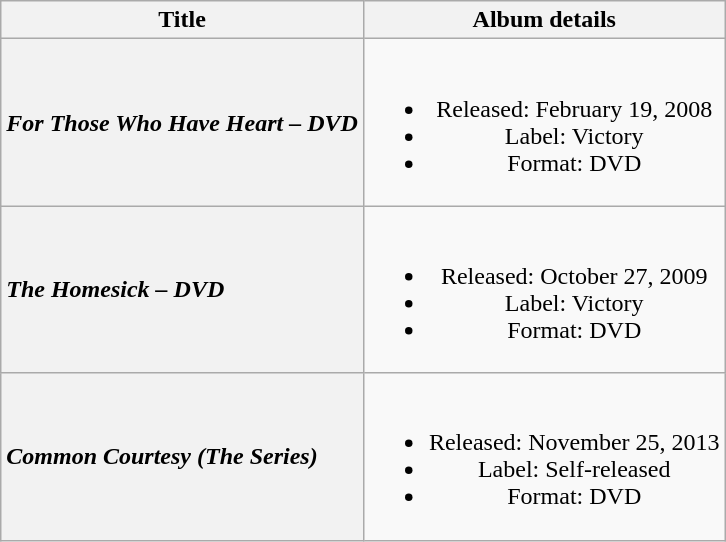<table class="wikitable plainrowheaders" style="text-align:center;">
<tr>
<th scope="col">Title</th>
<th scope="col">Album details</th>
</tr>
<tr>
<th scope="row" style="text-align:left;"><em>For Those Who Have Heart – DVD</em></th>
<td><br><ul><li>Released: February 19, 2008</li><li>Label: Victory</li><li>Format: DVD</li></ul></td>
</tr>
<tr>
<th scope="row" style="text-align:left;"><em>The Homesick – DVD</em></th>
<td><br><ul><li>Released: October 27, 2009</li><li>Label: Victory</li><li>Format: DVD</li></ul></td>
</tr>
<tr>
<th scope="row" style="text-align:left;"><em>Common Courtesy (The Series)</em></th>
<td><br><ul><li>Released: November 25, 2013</li><li>Label: Self-released</li><li>Format: DVD</li></ul></td>
</tr>
</table>
